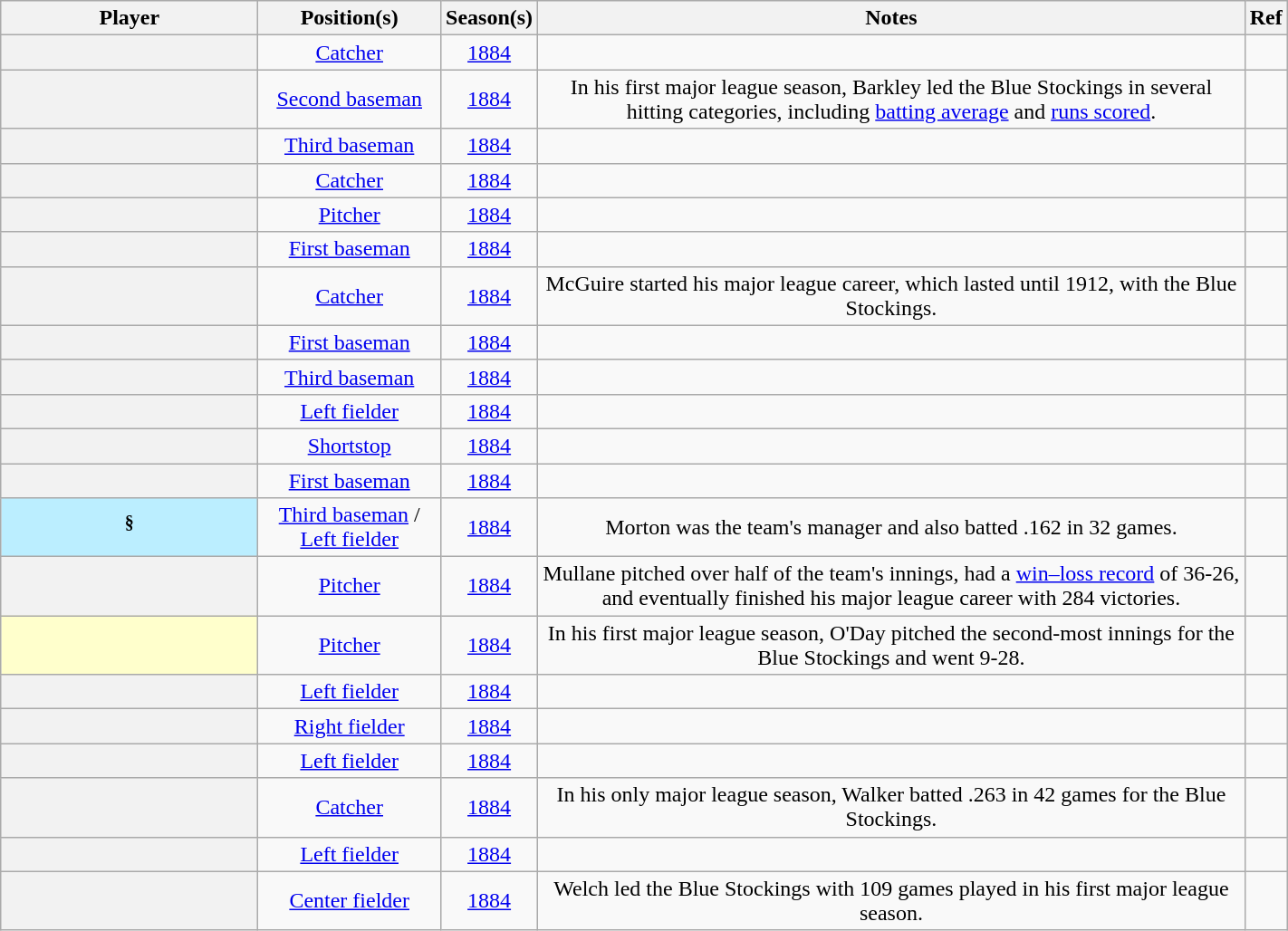<table class="wikitable sortable plainrowheaders" width="75%" style="text-align:center">
<tr>
<th scope="col" width="20%">Player</th>
<th scope="col">Position(s)</th>
<th scope="col">Season(s)</th>
<th scope="col" class="unsortable">Notes</th>
<th scope="col" class="unsortable" width="3%">Ref</th>
</tr>
<tr>
<th scope="row"></th>
<td><a href='#'>Catcher</a></td>
<td><a href='#'>1884</a></td>
<td></td>
<td align=center></td>
</tr>
<tr>
<th scope="row"></th>
<td><a href='#'>Second baseman</a></td>
<td><a href='#'>1884</a></td>
<td>In his first major league season, Barkley led the Blue Stockings in several hitting categories, including <a href='#'>batting average</a> and <a href='#'>runs scored</a>.</td>
<td align=center></td>
</tr>
<tr>
<th scope="row"></th>
<td><a href='#'>Third baseman</a></td>
<td><a href='#'>1884</a></td>
<td></td>
<td align=center></td>
</tr>
<tr>
<th scope="row"></th>
<td><a href='#'>Catcher</a></td>
<td><a href='#'>1884</a></td>
<td></td>
<td align=center></td>
</tr>
<tr>
<th scope="row"></th>
<td><a href='#'>Pitcher</a></td>
<td><a href='#'>1884</a></td>
<td></td>
<td align=center></td>
</tr>
<tr>
<th scope="row"></th>
<td><a href='#'>First baseman</a></td>
<td><a href='#'>1884</a></td>
<td></td>
<td align=center></td>
</tr>
<tr>
<th scope="row"></th>
<td><a href='#'>Catcher</a></td>
<td><a href='#'>1884</a></td>
<td>McGuire started his major league career, which lasted until 1912, with the Blue Stockings.</td>
<td align=center></td>
</tr>
<tr>
<th scope="row"></th>
<td><a href='#'>First baseman</a></td>
<td><a href='#'>1884</a></td>
<td></td>
<td align=center></td>
</tr>
<tr>
<th scope="row"></th>
<td><a href='#'>Third baseman</a></td>
<td><a href='#'>1884</a></td>
<td></td>
<td align=center></td>
</tr>
<tr>
<th scope="row"></th>
<td><a href='#'>Left fielder</a></td>
<td><a href='#'>1884</a></td>
<td></td>
<td align=center></td>
</tr>
<tr>
<th scope="row"></th>
<td><a href='#'>Shortstop</a></td>
<td><a href='#'>1884</a></td>
<td></td>
<td align=center></td>
</tr>
<tr>
<th scope="row"></th>
<td><a href='#'>First baseman</a></td>
<td><a href='#'>1884</a></td>
<td></td>
<td align=center></td>
</tr>
<tr>
<th scope="row" style="background-color:#bbeeff"><sup>§</sup></th>
<td><a href='#'>Third baseman</a> / <a href='#'>Left fielder</a></td>
<td><a href='#'>1884</a></td>
<td>Morton was the team's manager and also batted .162 in 32 games.</td>
<td align=center></td>
</tr>
<tr>
<th scope="row"></th>
<td><a href='#'>Pitcher</a></td>
<td><a href='#'>1884</a></td>
<td>Mullane pitched over half of the team's innings, had a <a href='#'>win–loss record</a> of 36-26, and eventually finished his major league career with 284 victories.</td>
<td align=center></td>
</tr>
<tr>
<th scope="row" style="background-color:#ffffcc"><sup></sup></th>
<td><a href='#'>Pitcher</a></td>
<td><a href='#'>1884</a></td>
<td>In his first major league season, O'Day pitched the second-most innings for the Blue Stockings and went 9-28.</td>
<td align=center></td>
</tr>
<tr>
<th scope="row"></th>
<td><a href='#'>Left fielder</a></td>
<td><a href='#'>1884</a></td>
<td></td>
<td align=center></td>
</tr>
<tr>
<th scope="row"></th>
<td><a href='#'>Right fielder</a></td>
<td><a href='#'>1884</a></td>
<td></td>
<td align=center></td>
</tr>
<tr>
<th scope="row"></th>
<td><a href='#'>Left fielder</a></td>
<td><a href='#'>1884</a></td>
<td></td>
<td align=center></td>
</tr>
<tr>
<th scope="row"></th>
<td><a href='#'>Catcher</a></td>
<td><a href='#'>1884</a></td>
<td>In his only major league season, Walker batted .263 in 42 games for the Blue Stockings.</td>
<td align=center></td>
</tr>
<tr>
<th scope="row"></th>
<td><a href='#'>Left fielder</a></td>
<td><a href='#'>1884</a></td>
<td></td>
<td align=center></td>
</tr>
<tr>
<th scope="row"></th>
<td><a href='#'>Center fielder</a></td>
<td><a href='#'>1884</a></td>
<td>Welch led the Blue Stockings with 109 games played in his first major league season.</td>
<td align=center></td>
</tr>
</table>
